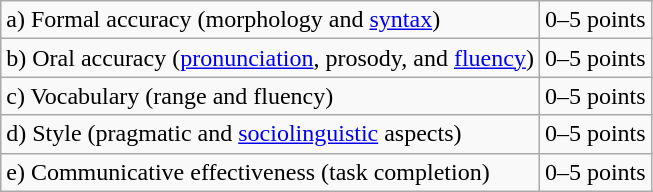<table class="wikitable">
<tr>
<td>a) Formal accuracy (morphology and <a href='#'>syntax</a>)</td>
<td>0–5 points</td>
</tr>
<tr>
<td>b) Oral accuracy (<a href='#'>pronunciation</a>, prosody, and <a href='#'>fluency</a>)</td>
<td>0–5 points</td>
</tr>
<tr>
<td>c) Vocabulary (range and fluency)</td>
<td>0–5 points</td>
</tr>
<tr>
<td>d) Style (pragmatic and <a href='#'>sociolinguistic</a> aspects)</td>
<td>0–5 points</td>
</tr>
<tr>
<td>e) Communicative effectiveness (task completion)</td>
<td>0–5 points</td>
</tr>
</table>
